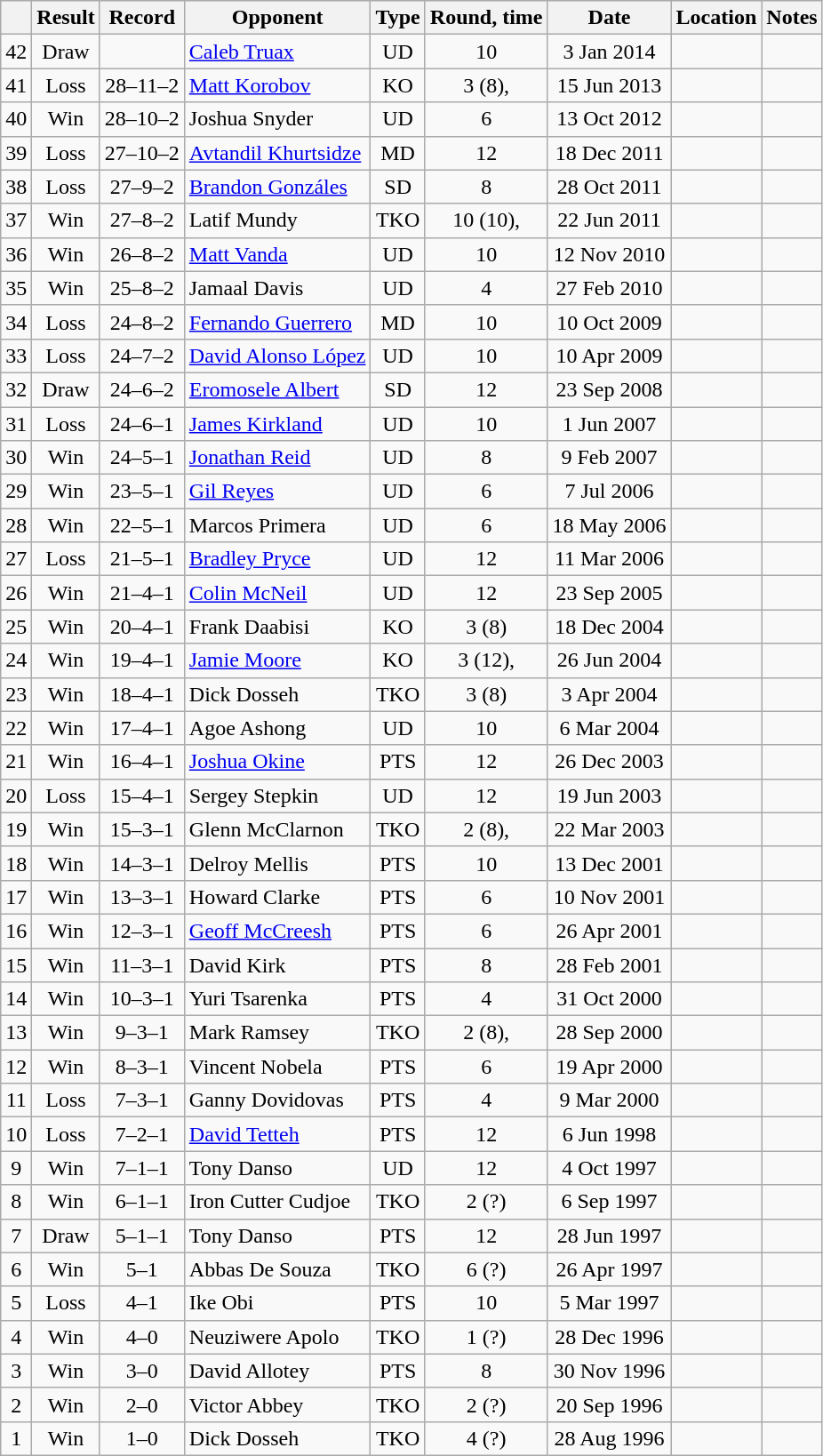<table class="wikitable" style="text-align:center">
<tr>
<th></th>
<th>Result</th>
<th>Record</th>
<th>Opponent</th>
<th>Type</th>
<th>Round, time</th>
<th>Date</th>
<th>Location</th>
<th>Notes</th>
</tr>
<tr>
<td>42</td>
<td>Draw</td>
<td></td>
<td style="text-align:left;"> <a href='#'>Caleb Truax</a></td>
<td>UD</td>
<td>10</td>
<td>3 Jan 2014</td>
<td style="text-align:left"> </td>
<td></td>
</tr>
<tr>
<td>41</td>
<td>Loss</td>
<td>28–11–2</td>
<td style="text-align:left;"> <a href='#'>Matt Korobov</a></td>
<td>KO</td>
<td>3 (8), </td>
<td>15 Jun 2013</td>
<td style="text-align:left"> </td>
<td></td>
</tr>
<tr>
<td>40</td>
<td>Win</td>
<td>28–10–2</td>
<td style="text-align:left;"> Joshua Snyder</td>
<td>UD</td>
<td>6</td>
<td>13 Oct 2012</td>
<td style="text-align:left"> </td>
<td></td>
</tr>
<tr>
<td>39</td>
<td>Loss</td>
<td>27–10–2</td>
<td style="text-align:left;"> <a href='#'>Avtandil Khurtsidze</a></td>
<td>MD</td>
<td>12</td>
<td>18 Dec 2011</td>
<td style="text-align:left"> </td>
<td style="text-align:left"></td>
</tr>
<tr>
<td>38</td>
<td>Loss</td>
<td>27–9–2</td>
<td style="text-align:left;"> <a href='#'>Brandon Gonzáles</a></td>
<td>SD</td>
<td>8</td>
<td>28 Oct 2011</td>
<td style="text-align:left"> </td>
<td></td>
</tr>
<tr>
<td>37</td>
<td>Win</td>
<td>27–8–2</td>
<td style="text-align:left;"> Latif Mundy</td>
<td>TKO</td>
<td>10 (10), </td>
<td>22 Jun 2011</td>
<td style="text-align:left"> </td>
<td style="text-align:left"></td>
</tr>
<tr>
<td>36</td>
<td>Win</td>
<td>26–8–2</td>
<td style="text-align:left;"> <a href='#'>Matt Vanda</a></td>
<td>UD</td>
<td>10</td>
<td>12 Nov 2010</td>
<td style="text-align:left"> </td>
<td></td>
</tr>
<tr>
<td>35</td>
<td>Win</td>
<td>25–8–2</td>
<td style="text-align:left;"> Jamaal Davis</td>
<td>UD</td>
<td>4</td>
<td>27 Feb 2010</td>
<td style="text-align:left"> </td>
<td></td>
</tr>
<tr>
<td>34</td>
<td>Loss</td>
<td>24–8–2</td>
<td style="text-align:left;"> <a href='#'>Fernando Guerrero</a></td>
<td>MD</td>
<td>10</td>
<td>10 Oct 2009</td>
<td style="text-align:left"> </td>
<td></td>
</tr>
<tr>
<td>33</td>
<td>Loss</td>
<td>24–7–2</td>
<td style="text-align:left;"> <a href='#'>David Alonso López</a></td>
<td>UD</td>
<td>10</td>
<td>10 Apr 2009</td>
<td style="text-align:left"> </td>
<td></td>
</tr>
<tr>
<td>32</td>
<td>Draw</td>
<td>24–6–2</td>
<td style="text-align:left;"> <a href='#'>Eromosele Albert</a></td>
<td>SD</td>
<td>12</td>
<td>23 Sep 2008</td>
<td style="text-align:left"> </td>
<td style="text-align:left"></td>
</tr>
<tr>
<td>31</td>
<td>Loss</td>
<td>24–6–1</td>
<td style="text-align:left;"> <a href='#'>James Kirkland</a></td>
<td>UD</td>
<td>10</td>
<td>1 Jun 2007</td>
<td style="text-align:left"> </td>
<td></td>
</tr>
<tr>
<td>30</td>
<td>Win</td>
<td>24–5–1</td>
<td style="text-align:left;"> <a href='#'>Jonathan Reid</a></td>
<td>UD</td>
<td>8</td>
<td>9 Feb 2007</td>
<td style="text-align:left"> </td>
<td></td>
</tr>
<tr>
<td>29</td>
<td>Win</td>
<td>23–5–1</td>
<td style="text-align:left;"> <a href='#'>Gil Reyes</a></td>
<td>UD</td>
<td>6</td>
<td>7 Jul 2006</td>
<td style="text-align:left"> </td>
<td></td>
</tr>
<tr>
<td>28</td>
<td>Win</td>
<td>22–5–1</td>
<td style="text-align:left;"> Marcos Primera</td>
<td>UD</td>
<td>6</td>
<td>18 May 2006</td>
<td style="text-align:left"> </td>
<td></td>
</tr>
<tr>
<td>27</td>
<td>Loss</td>
<td>21–5–1</td>
<td style="text-align:left;"> <a href='#'>Bradley Pryce</a></td>
<td>UD</td>
<td>12</td>
<td>11 Mar 2006</td>
<td style="text-align:left"> </td>
<td style="text-align:left"></td>
</tr>
<tr>
<td>26</td>
<td>Win</td>
<td>21–4–1</td>
<td style="text-align:left;"> <a href='#'>Colin McNeil</a></td>
<td>UD</td>
<td>12</td>
<td>23 Sep 2005</td>
<td style="text-align:left"> </td>
<td style="text-align:left"></td>
</tr>
<tr>
<td>25</td>
<td>Win</td>
<td>20–4–1</td>
<td style="text-align:left;"> Frank Daabisi</td>
<td>KO</td>
<td>3 (8)</td>
<td>18 Dec 2004</td>
<td style="text-align:left"> </td>
<td></td>
</tr>
<tr>
<td>24</td>
<td>Win</td>
<td>19–4–1</td>
<td style="text-align:left;"> <a href='#'>Jamie Moore</a></td>
<td>KO</td>
<td>3 (12), </td>
<td>26 Jun 2004</td>
<td style="text-align:left"> </td>
<td style="text-align:left"></td>
</tr>
<tr>
<td>23</td>
<td>Win</td>
<td>18–4–1</td>
<td style="text-align:left;"> Dick Dosseh</td>
<td>TKO</td>
<td>3 (8)</td>
<td>3 Apr 2004</td>
<td style="text-align:left"> </td>
<td></td>
</tr>
<tr>
<td>22</td>
<td>Win</td>
<td>17–4–1</td>
<td style="text-align:left;"> Agoe Ashong</td>
<td>UD</td>
<td>10</td>
<td>6 Mar 2004</td>
<td style="text-align:left"> </td>
<td></td>
</tr>
<tr>
<td>21</td>
<td>Win</td>
<td>16–4–1</td>
<td style="text-align:left;"> <a href='#'>Joshua Okine</a></td>
<td>PTS</td>
<td>12</td>
<td>26 Dec 2003</td>
<td style="text-align:left"> </td>
<td style="text-align:left"></td>
</tr>
<tr>
<td>20</td>
<td>Loss</td>
<td>15–4–1</td>
<td style="text-align:left;"> Sergey Stepkin</td>
<td>UD</td>
<td>12</td>
<td>19 Jun 2003</td>
<td style="text-align:left"> </td>
<td style="text-align:left"></td>
</tr>
<tr>
<td>19</td>
<td>Win</td>
<td>15–3–1</td>
<td style="text-align:left;"> Glenn McClarnon</td>
<td>TKO</td>
<td>2 (8), </td>
<td>22 Mar 2003</td>
<td style="text-align:left"> </td>
<td></td>
</tr>
<tr>
<td>18</td>
<td>Win</td>
<td>14–3–1</td>
<td style="text-align:left;"> Delroy Mellis</td>
<td>PTS</td>
<td>10</td>
<td>13 Dec 2001</td>
<td style="text-align:left"> </td>
<td style="text-align:left"></td>
</tr>
<tr>
<td>17</td>
<td>Win</td>
<td>13–3–1</td>
<td style="text-align:left;"> Howard Clarke</td>
<td>PTS</td>
<td>6</td>
<td>10 Nov 2001</td>
<td style="text-align:left"> </td>
<td></td>
</tr>
<tr>
<td>16</td>
<td>Win</td>
<td>12–3–1</td>
<td style="text-align:left;"> <a href='#'>Geoff McCreesh</a></td>
<td>PTS</td>
<td>6</td>
<td>26 Apr 2001</td>
<td style="text-align:left"> </td>
<td></td>
</tr>
<tr>
<td>15</td>
<td>Win</td>
<td>11–3–1</td>
<td style="text-align:left;"> David Kirk</td>
<td>PTS</td>
<td>8</td>
<td>28 Feb 2001</td>
<td style="text-align:left"> </td>
<td></td>
</tr>
<tr>
<td>14</td>
<td>Win</td>
<td>10–3–1</td>
<td style="text-align:left;"> Yuri Tsarenka</td>
<td>PTS</td>
<td>4</td>
<td>31 Oct 2000</td>
<td style="text-align:left"> </td>
<td></td>
</tr>
<tr>
<td>13</td>
<td>Win</td>
<td>9–3–1</td>
<td style="text-align:left;"> Mark Ramsey</td>
<td>TKO</td>
<td>2 (8), </td>
<td>28 Sep 2000</td>
<td style="text-align:left"> </td>
<td></td>
</tr>
<tr>
<td>12</td>
<td>Win</td>
<td>8–3–1</td>
<td style="text-align:left;"> Vincent Nobela</td>
<td>PTS</td>
<td>6</td>
<td>19 Apr 2000</td>
<td style="text-align:left"> </td>
<td></td>
</tr>
<tr>
<td>11</td>
<td>Loss</td>
<td>7–3–1</td>
<td style="text-align:left;"> Ganny Dovidovas</td>
<td>PTS</td>
<td>4</td>
<td>9 Mar 2000</td>
<td style="text-align:left"> </td>
<td></td>
</tr>
<tr>
<td>10</td>
<td>Loss</td>
<td>7–2–1</td>
<td style="text-align:left;"> <a href='#'>David Tetteh</a></td>
<td>PTS</td>
<td>12</td>
<td>6 Jun 1998</td>
<td style="text-align:left"> </td>
<td style="text-align:left"></td>
</tr>
<tr>
<td>9</td>
<td>Win</td>
<td>7–1–1</td>
<td style="text-align:left;"> Tony Danso</td>
<td>UD</td>
<td>12</td>
<td>4 Oct 1997</td>
<td style="text-align:left"> </td>
<td style="text-align:left"></td>
</tr>
<tr>
<td>8</td>
<td>Win</td>
<td>6–1–1</td>
<td style="text-align:left;"> Iron Cutter Cudjoe</td>
<td>TKO</td>
<td>2 (?)</td>
<td>6 Sep 1997</td>
<td style="text-align:left"> </td>
<td></td>
</tr>
<tr>
<td>7</td>
<td>Draw</td>
<td>5–1–1</td>
<td style="text-align:left;"> Tony Danso</td>
<td>PTS</td>
<td>12</td>
<td>28 Jun 1997</td>
<td style="text-align:left"> </td>
<td style="text-align:left"></td>
</tr>
<tr>
<td>6</td>
<td>Win</td>
<td>5–1</td>
<td style="text-align:left;"> Abbas De Souza</td>
<td>TKO</td>
<td>6 (?)</td>
<td>26 Apr 1997</td>
<td style="text-align:left"> </td>
<td></td>
</tr>
<tr>
<td>5</td>
<td>Loss</td>
<td>4–1</td>
<td style="text-align:left;"> Ike Obi</td>
<td>PTS</td>
<td>10</td>
<td>5 Mar 1997</td>
<td style="text-align:left"> </td>
<td></td>
</tr>
<tr>
<td>4</td>
<td>Win</td>
<td>4–0</td>
<td style="text-align:left;"> Neuziwere Apolo</td>
<td>TKO</td>
<td>1 (?)</td>
<td>28 Dec 1996</td>
<td style="text-align:left"> </td>
<td></td>
</tr>
<tr>
<td>3</td>
<td>Win</td>
<td>3–0</td>
<td style="text-align:left;"> David Allotey</td>
<td>PTS</td>
<td>8</td>
<td>30 Nov 1996</td>
<td style="text-align:left"> </td>
<td></td>
</tr>
<tr>
<td>2</td>
<td>Win</td>
<td>2–0</td>
<td style="text-align:left;"> Victor Abbey</td>
<td>TKO</td>
<td>2 (?)</td>
<td>20 Sep 1996</td>
<td style="text-align:left"> </td>
<td></td>
</tr>
<tr>
<td>1</td>
<td>Win</td>
<td>1–0</td>
<td style="text-align:left;"> Dick Dosseh</td>
<td>TKO</td>
<td>4 (?)</td>
<td>28 Aug 1996</td>
<td style="text-align:left"> </td>
<td></td>
</tr>
</table>
